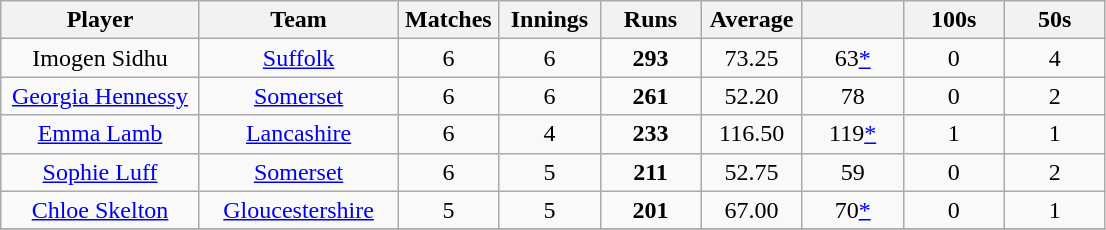<table class="wikitable" style="text-align:center;">
<tr>
<th width=125>Player</th>
<th width=125>Team</th>
<th width=60>Matches</th>
<th width=60>Innings</th>
<th width=60>Runs</th>
<th width=60>Average</th>
<th width=60></th>
<th width=60>100s</th>
<th width=60>50s</th>
</tr>
<tr>
<td>Imogen Sidhu</td>
<td><a href='#'>Suffolk</a></td>
<td>6</td>
<td>6</td>
<td><strong>293</strong></td>
<td>73.25</td>
<td>63<a href='#'>*</a></td>
<td>0</td>
<td>4</td>
</tr>
<tr>
<td><a href='#'>Georgia Hennessy</a></td>
<td><a href='#'>Somerset</a></td>
<td>6</td>
<td>6</td>
<td><strong>261</strong></td>
<td>52.20</td>
<td>78</td>
<td>0</td>
<td>2</td>
</tr>
<tr>
<td><a href='#'>Emma Lamb</a></td>
<td><a href='#'>Lancashire</a></td>
<td>6</td>
<td>4</td>
<td><strong>233</strong></td>
<td>116.50</td>
<td>119<a href='#'>*</a></td>
<td>1</td>
<td>1</td>
</tr>
<tr>
<td><a href='#'>Sophie Luff</a></td>
<td><a href='#'>Somerset</a></td>
<td>6</td>
<td>5</td>
<td><strong>211</strong></td>
<td>52.75</td>
<td>59</td>
<td>0</td>
<td>2</td>
</tr>
<tr>
<td><a href='#'>Chloe Skelton</a></td>
<td><a href='#'>Gloucestershire</a></td>
<td>5</td>
<td>5</td>
<td><strong>201</strong></td>
<td>67.00</td>
<td>70<a href='#'>*</a></td>
<td>0</td>
<td>1</td>
</tr>
<tr>
</tr>
</table>
